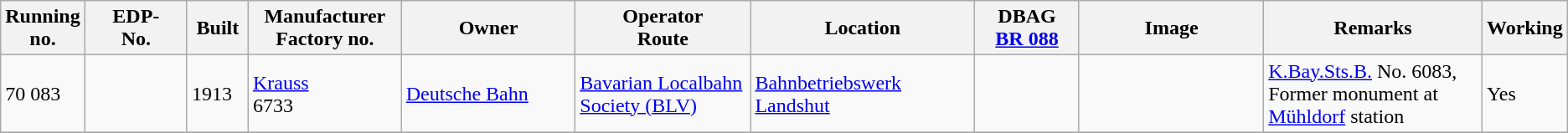<table class="wikitable" style="width="100%"; border:solid 1px #AAAAAA; background:#e3e3e3;">
<tr>
<th width="5%">Running<br>no.</th>
<th width="7%">EDP-<br>No.</th>
<th width="4%">Built</th>
<th width="10%">Manufacturer<br>Factory no.</th>
<th width="12%">Owner</th>
<th width="12%">Operator<br>Route</th>
<th width="15%">Location</th>
<th width="7%">DBAG<br><a href='#'>BR 088</a></th>
<th width="13%">Image</th>
<th width="20%">Remarks</th>
<th width="8%">Working</th>
</tr>
<tr>
<td>70 083</td>
<td></td>
<td>1913</td>
<td><a href='#'>Krauss</a><br>6733</td>
<td><a href='#'>Deutsche Bahn</a></td>
<td><a href='#'>Bavarian Localbahn Society (BLV)</a></td>
<td><a href='#'>Bahnbetriebswerk</a> <a href='#'>Landshut</a></td>
<td></td>
<td></td>
<td><a href='#'>K.Bay.Sts.B.</a> No. 6083, Former monument at <a href='#'>Mühldorf</a> station</td>
<td>Yes</td>
</tr>
<tr>
</tr>
</table>
